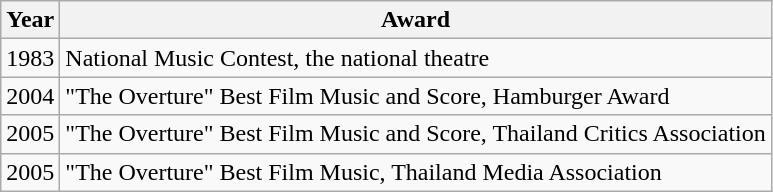<table class="wikitable">
<tr>
<th>Year</th>
<th>Award</th>
</tr>
<tr>
<td>1983</td>
<td>National Music Contest, the national theatre</td>
</tr>
<tr>
<td>2004</td>
<td>"The Overture" Best Film Music and Score, Hamburger Award</td>
</tr>
<tr>
<td>2005</td>
<td>"The Overture" Best Film Music and Score, Thailand Critics Association</td>
</tr>
<tr>
<td>2005</td>
<td>"The Overture" Best Film Music, Thailand Media Association</td>
</tr>
</table>
